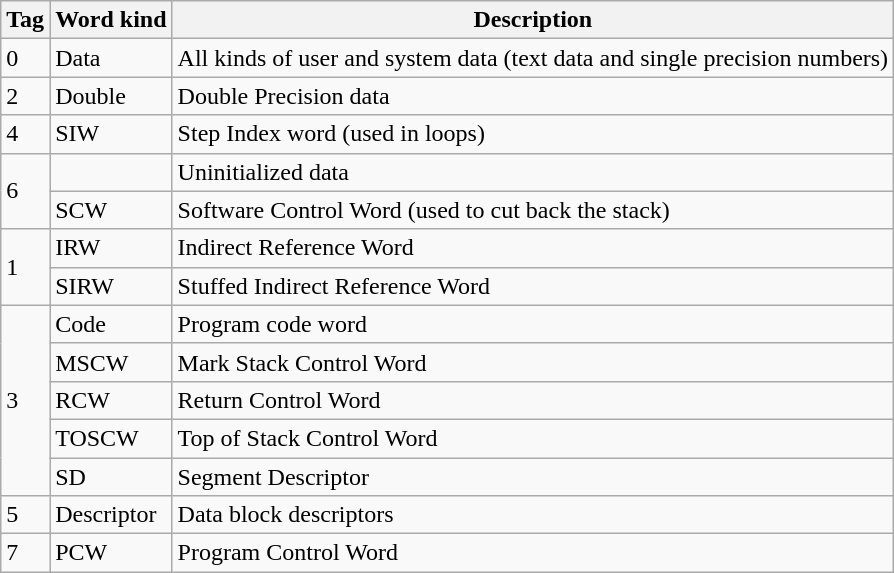<table class="wikitable">
<tr>
<th>Tag</th>
<th>Word kind</th>
<th>Description</th>
</tr>
<tr>
<td>0</td>
<td>Data</td>
<td>All kinds of user and system data (text data and single precision numbers)</td>
</tr>
<tr>
<td>2</td>
<td>Double</td>
<td>Double Precision data</td>
</tr>
<tr>
<td>4</td>
<td>SIW</td>
<td>Step Index word (used in loops)</td>
</tr>
<tr>
<td rowspan=2>6</td>
<td></td>
<td>Uninitialized data</td>
</tr>
<tr>
<td>SCW</td>
<td>Software Control Word (used to cut back the stack)</td>
</tr>
<tr>
<td rowspan=2>1</td>
<td>IRW</td>
<td>Indirect Reference Word</td>
</tr>
<tr>
<td>SIRW</td>
<td>Stuffed Indirect Reference Word</td>
</tr>
<tr>
<td rowspan=5>3</td>
<td>Code</td>
<td>Program code word</td>
</tr>
<tr>
<td>MSCW</td>
<td>Mark Stack Control Word</td>
</tr>
<tr>
<td>RCW</td>
<td>Return Control Word</td>
</tr>
<tr>
<td>TOSCW</td>
<td>Top of Stack Control Word</td>
</tr>
<tr>
<td>SD</td>
<td>Segment Descriptor</td>
</tr>
<tr>
<td>5</td>
<td>Descriptor</td>
<td>Data block descriptors</td>
</tr>
<tr>
<td>7</td>
<td>PCW</td>
<td>Program Control Word</td>
</tr>
</table>
